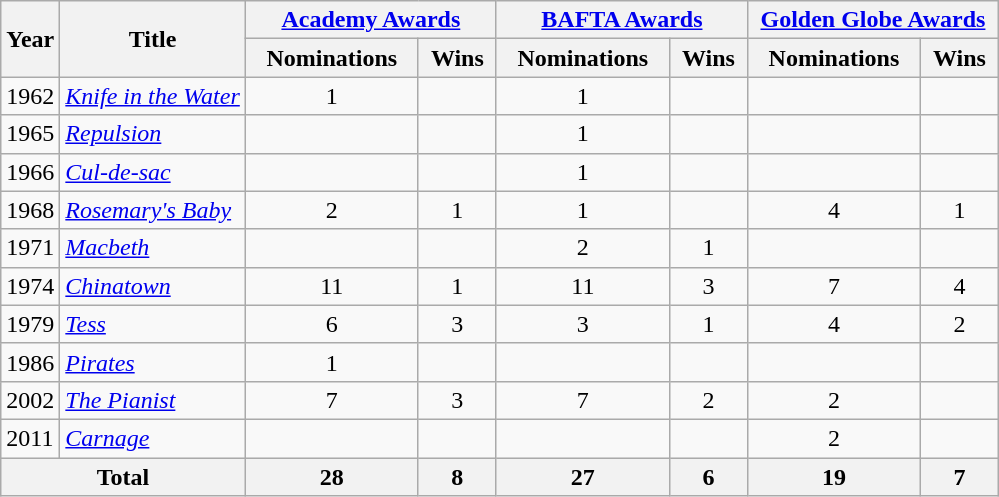<table class="wikitable">
<tr>
<th rowspan="2">Year</th>
<th rowspan="2">Title</th>
<th colspan="2"  style="text-align:center; width:160px;"><a href='#'>Academy Awards</a></th>
<th colspan="2"  style="text-align:center; width:160px;"><a href='#'>BAFTA Awards</a></th>
<th colspan="2"  style="text-align:center; width:160px;"><a href='#'>Golden Globe Awards</a></th>
</tr>
<tr>
<th>Nominations</th>
<th>Wins</th>
<th>Nominations</th>
<th>Wins</th>
<th>Nominations</th>
<th>Wins</th>
</tr>
<tr>
<td>1962</td>
<td><em><a href='#'>Knife in the Water</a></em></td>
<td style="text-align:center;">1</td>
<td></td>
<td style="text-align:center;">1</td>
<td></td>
<td></td>
<td></td>
</tr>
<tr>
<td>1965</td>
<td><em><a href='#'>Repulsion</a></em></td>
<td></td>
<td></td>
<td style="text-align:center;">1</td>
<td></td>
<td></td>
<td></td>
</tr>
<tr>
<td>1966</td>
<td><em><a href='#'>Cul-de-sac</a></em></td>
<td></td>
<td></td>
<td style="text-align:center;">1</td>
<td></td>
<td></td>
<td></td>
</tr>
<tr>
<td>1968</td>
<td><em><a href='#'>Rosemary's Baby</a></em></td>
<td style="text-align:center;">2</td>
<td style="text-align:center;">1</td>
<td style="text-align:center;">1</td>
<td></td>
<td style="text-align:center;">4</td>
<td style="text-align:center;">1</td>
</tr>
<tr>
<td>1971</td>
<td><em><a href='#'>Macbeth</a></em></td>
<td></td>
<td></td>
<td style="text-align:center;">2</td>
<td style="text-align:center;">1</td>
<td></td>
<td></td>
</tr>
<tr>
<td>1974</td>
<td><em><a href='#'>Chinatown</a></em></td>
<td style="text-align:center;">11</td>
<td style="text-align:center;">1</td>
<td style="text-align:center;">11</td>
<td style="text-align:center;">3</td>
<td style="text-align:center;">7</td>
<td style="text-align:center;">4</td>
</tr>
<tr>
<td>1979</td>
<td><em><a href='#'>Tess</a></em></td>
<td style="text-align:center;">6</td>
<td style="text-align:center;">3</td>
<td style="text-align:center;">3</td>
<td style="text-align:center;">1</td>
<td style="text-align:center;">4</td>
<td style="text-align:center;">2</td>
</tr>
<tr>
<td>1986</td>
<td><em><a href='#'>Pirates</a></em></td>
<td style="text-align:center;">1</td>
<td></td>
<td></td>
<td></td>
<td></td>
<td></td>
</tr>
<tr>
<td>2002</td>
<td><em><a href='#'>The Pianist</a></em></td>
<td style="text-align:center;">7</td>
<td style="text-align:center;">3</td>
<td style="text-align:center;">7</td>
<td style="text-align:center;">2</td>
<td style="text-align:center;">2</td>
<td></td>
</tr>
<tr>
<td>2011</td>
<td><em><a href='#'>Carnage</a></em></td>
<td></td>
<td></td>
<td></td>
<td></td>
<td style="text-align:center;">2</td>
<td></td>
</tr>
<tr>
<th colspan="2">Total</th>
<th align=center>28</th>
<th align=center>8</th>
<th align=center>27</th>
<th align=center>6</th>
<th align=center>19</th>
<th align=center>7</th>
</tr>
</table>
